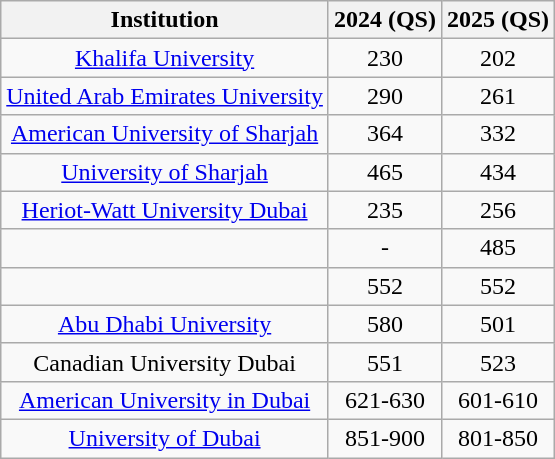<table class="wikitable sortable plainrowheaders" style="text-align:center;">
<tr>
<th>Institution</th>
<th>2024 (QS)</th>
<th>2025 (QS)</th>
</tr>
<tr>
<td><a href='#'>Khalifa University</a></td>
<td>230</td>
<td>202</td>
</tr>
<tr>
<td><a href='#'>United Arab Emirates University</a></td>
<td>290</td>
<td>261</td>
</tr>
<tr>
<td><a href='#'>American University of Sharjah</a></td>
<td>364</td>
<td>332</td>
</tr>
<tr>
<td><a href='#'>University of Sharjah</a></td>
<td>465</td>
<td>434</td>
</tr>
<tr>
<td><a href='#'>Heriot-Watt University Dubai</a></td>
<td>235</td>
<td>256</td>
</tr>
<tr>
<td></td>
<td>-</td>
<td>485</td>
</tr>
<tr>
<td></td>
<td>552</td>
<td>552</td>
</tr>
<tr>
<td><a href='#'>Abu Dhabi University</a></td>
<td>580</td>
<td>501</td>
</tr>
<tr>
<td>Canadian University Dubai</td>
<td>551</td>
<td>523</td>
</tr>
<tr>
<td><a href='#'>American University in Dubai</a></td>
<td>621-630</td>
<td>601-610</td>
</tr>
<tr>
<td><a href='#'>University of Dubai</a></td>
<td>851-900</td>
<td>801-850</td>
</tr>
</table>
